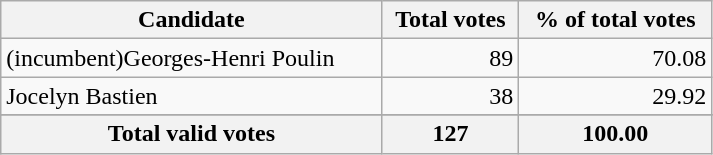<table class="wikitable" width="475">
<tr>
<th align="left">Candidate</th>
<th align="right">Total votes</th>
<th align="right">% of total votes</th>
</tr>
<tr>
<td align="left">(incumbent)Georges-Henri Poulin</td>
<td align="right">89</td>
<td align="right">70.08</td>
</tr>
<tr>
<td align="left">Jocelyn Bastien</td>
<td align="right">38</td>
<td align="right">29.92</td>
</tr>
<tr>
</tr>
<tr bgcolor="#EEEEEE">
<th align="left">Total valid votes</th>
<th align="right"><strong>127</strong></th>
<th align="right"><strong>100.00</strong></th>
</tr>
</table>
